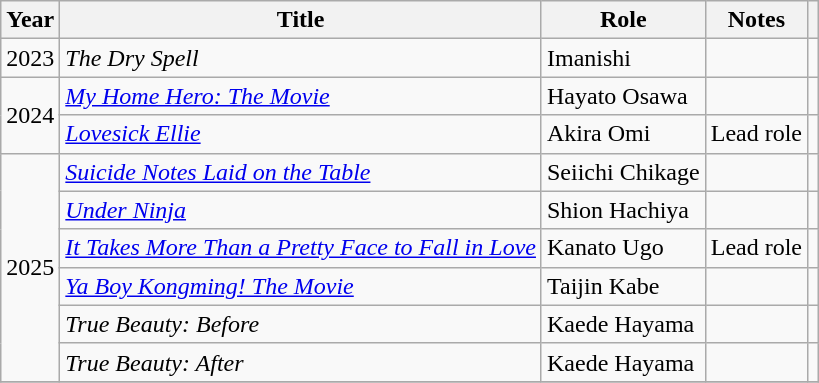<table class="wikitable plainrowheaders sortable">
<tr>
<th>Year</th>
<th>Title</th>
<th>Role</th>
<th class="unsortable">Notes</th>
<th class="unsortable"></th>
</tr>
<tr>
<td>2023</td>
<td><em>The Dry Spell</em></td>
<td>Imanishi</td>
<td></td>
<td></td>
</tr>
<tr>
<td rowspan="2">2024</td>
<td><em><a href='#'>My Home Hero: The Movie</a></em></td>
<td>Hayato Osawa</td>
<td></td>
<td></td>
</tr>
<tr>
<td><em><a href='#'>Lovesick Ellie</a></em></td>
<td>Akira Omi</td>
<td>Lead role</td>
<td></td>
</tr>
<tr>
<td rowspan="6">2025</td>
<td><em><a href='#'>Suicide Notes Laid on the Table</a></em></td>
<td>Seiichi Chikage</td>
<td></td>
<td></td>
</tr>
<tr>
<td><em><a href='#'>Under Ninja</a></em></td>
<td>Shion Hachiya</td>
<td></td>
<td></td>
</tr>
<tr>
<td><em><a href='#'>It Takes More Than a Pretty Face to Fall in Love</a></em></td>
<td>Kanato Ugo</td>
<td>Lead role</td>
<td></td>
</tr>
<tr>
<td><em><a href='#'>Ya Boy Kongming! The Movie</a></em></td>
<td>Taijin Kabe</td>
<td></td>
<td></td>
</tr>
<tr>
<td><em>True Beauty: Before</em></td>
<td>Kaede Hayama</td>
<td></td>
<td></td>
</tr>
<tr>
<td><em>True Beauty: After</em></td>
<td>Kaede Hayama</td>
<td></td>
<td></td>
</tr>
<tr>
</tr>
</table>
